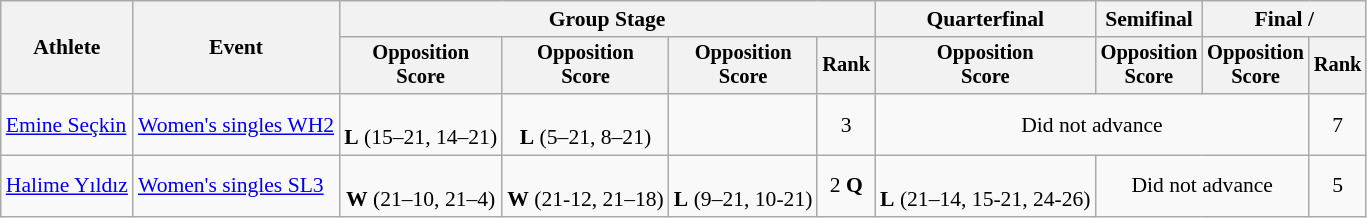<table class="wikitable" style="font-size:90%; text-align:center">
<tr>
<th rowspan=2>Athlete</th>
<th rowspan=2>Event</th>
<th colspan=4>Group Stage</th>
<th>Quarterfinal</th>
<th>Semifinal</th>
<th colspan=2>Final / </th>
</tr>
<tr style="font-size:95%">
<th>Opposition<br>Score</th>
<th>Opposition<br>Score</th>
<th>Opposition<br>Score</th>
<th>Rank</th>
<th>Opposition<br>Score</th>
<th>Opposition<br>Score</th>
<th>Opposition<br>Score</th>
<th>Rank</th>
</tr>
<tr>
<td align=left><a href='#'>Emine Seçkin</a></td>
<td align=left><a href='#'>Women's singles WH2</a></td>
<td><br><strong>L</strong> (15–21, 14–21)</td>
<td><br><strong>L</strong> (5–21, 8–21)</td>
<td></td>
<td>3</td>
<td colspan=3>Did not advance</td>
<td>7</td>
</tr>
<tr>
<td align=left><a href='#'>Halime Yıldız</a></td>
<td align=left><a href='#'>Women's singles SL3</a></td>
<td><br><strong>W</strong> (21–10, 21–4)</td>
<td><br><strong>W</strong> (21-12, 21–18)</td>
<td><br><strong>L</strong> (9–21, 10-21)</td>
<td>2 <strong>Q</strong></td>
<td><br><strong>L</strong> (21–14, 15-21, 24-26)</td>
<td colspan=2>Did not advance</td>
<td>5</td>
</tr>
</table>
